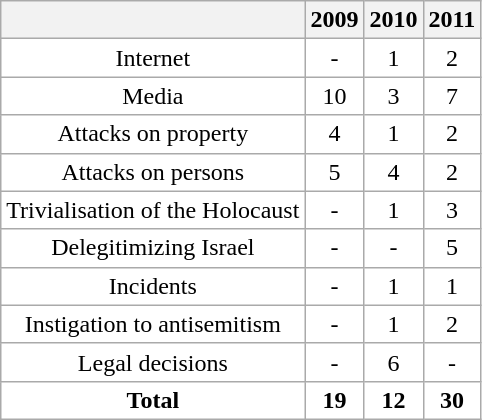<table class="wikitable floatright" style="text-align:center; background: #ffffff;">
<tr>
<th></th>
<th>2009</th>
<th>2010</th>
<th>2011</th>
</tr>
<tr>
<td>Internet</td>
<td>-</td>
<td>1</td>
<td>2</td>
</tr>
<tr>
<td>Media</td>
<td>10</td>
<td>3</td>
<td>7</td>
</tr>
<tr>
<td>Attacks on property</td>
<td>4</td>
<td>1</td>
<td>2</td>
</tr>
<tr>
<td>Attacks on persons</td>
<td>5</td>
<td>4</td>
<td>2</td>
</tr>
<tr>
<td>Trivialisation of the Holocaust</td>
<td>-</td>
<td>1</td>
<td>3</td>
</tr>
<tr>
<td>Delegitimizing Israel</td>
<td>-</td>
<td>-</td>
<td>5</td>
</tr>
<tr>
<td>Incidents</td>
<td>-</td>
<td>1</td>
<td>1</td>
</tr>
<tr>
<td>Instigation to antisemitism</td>
<td>-</td>
<td>1</td>
<td>2</td>
</tr>
<tr>
<td>Legal decisions</td>
<td>-</td>
<td>6</td>
<td>-</td>
</tr>
<tr>
<td><strong>Total</strong></td>
<td><strong>19</strong></td>
<td><strong>12</strong></td>
<td><strong>30</strong></td>
</tr>
</table>
